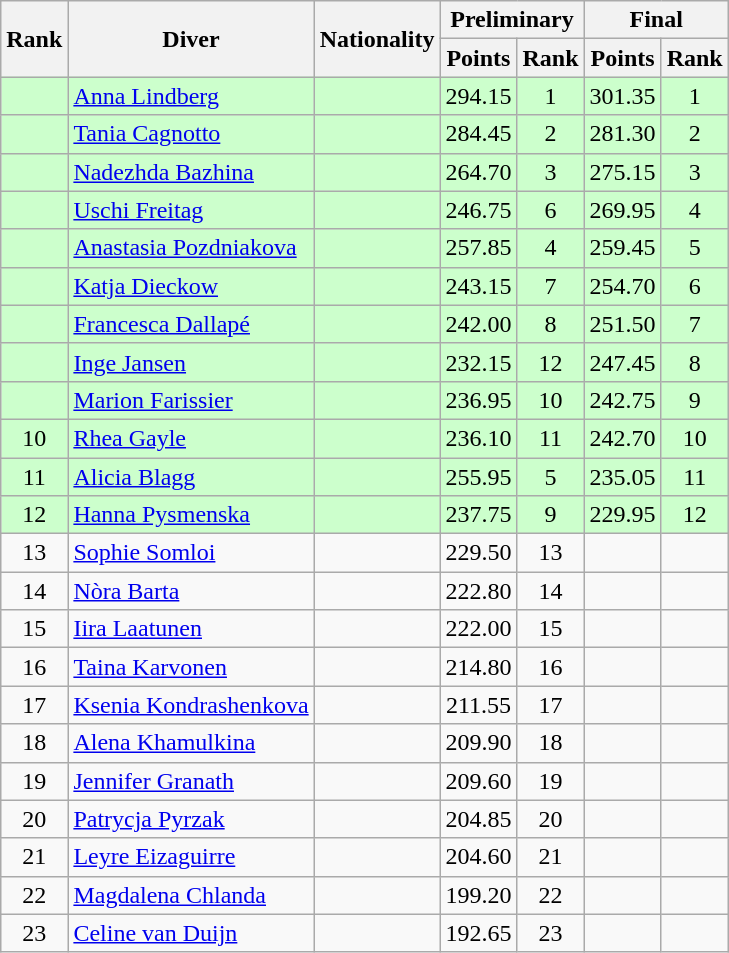<table class="wikitable" style="text-align:center">
<tr>
<th rowspan=2>Rank</th>
<th rowspan=2>Diver</th>
<th rowspan=2>Nationality</th>
<th colspan="2">Preliminary</th>
<th colspan="2">Final</th>
</tr>
<tr>
<th>Points</th>
<th>Rank</th>
<th>Points</th>
<th>Rank</th>
</tr>
<tr bgcolor=ccffcc>
<td></td>
<td align=left><a href='#'>Anna Lindberg</a></td>
<td align=left></td>
<td>294.15</td>
<td>1</td>
<td>301.35</td>
<td>1</td>
</tr>
<tr bgcolor=ccffcc>
<td></td>
<td align=left><a href='#'>Tania Cagnotto</a></td>
<td align=left></td>
<td>284.45</td>
<td>2</td>
<td>281.30</td>
<td>2</td>
</tr>
<tr bgcolor=ccffcc>
<td></td>
<td align=left><a href='#'>Nadezhda Bazhina</a></td>
<td align=left></td>
<td>264.70</td>
<td>3</td>
<td>275.15</td>
<td>3</td>
</tr>
<tr bgcolor=ccffcc>
<td></td>
<td align=left><a href='#'>Uschi Freitag</a></td>
<td align=left></td>
<td>246.75</td>
<td>6</td>
<td>269.95</td>
<td>4</td>
</tr>
<tr bgcolor=ccffcc>
<td></td>
<td align=left><a href='#'>Anastasia Pozdniakova</a></td>
<td align=left></td>
<td>257.85</td>
<td>4</td>
<td>259.45</td>
<td>5</td>
</tr>
<tr bgcolor=ccffcc>
<td></td>
<td align=left><a href='#'>Katja Dieckow</a></td>
<td align=left></td>
<td>243.15</td>
<td>7</td>
<td>254.70</td>
<td>6</td>
</tr>
<tr bgcolor=ccffcc>
<td></td>
<td align=left><a href='#'>Francesca Dallapé</a></td>
<td align=left></td>
<td>242.00</td>
<td>8</td>
<td>251.50</td>
<td>7</td>
</tr>
<tr bgcolor=ccffcc>
<td></td>
<td align=left><a href='#'>Inge Jansen</a></td>
<td align=left></td>
<td>232.15</td>
<td>12</td>
<td>247.45</td>
<td>8</td>
</tr>
<tr bgcolor=ccffcc>
<td></td>
<td align=left><a href='#'>Marion Farissier</a></td>
<td align=left></td>
<td>236.95</td>
<td>10</td>
<td>242.75</td>
<td>9</td>
</tr>
<tr bgcolor=ccffcc>
<td>10</td>
<td align=left><a href='#'>Rhea Gayle</a></td>
<td align=left></td>
<td>236.10</td>
<td>11</td>
<td>242.70</td>
<td>10</td>
</tr>
<tr bgcolor=ccffcc>
<td>11</td>
<td align=left><a href='#'>Alicia Blagg</a></td>
<td align=left></td>
<td>255.95</td>
<td>5</td>
<td>235.05</td>
<td>11</td>
</tr>
<tr bgcolor=ccffcc>
<td>12</td>
<td align=left><a href='#'>Hanna Pysmenska</a></td>
<td align=left></td>
<td>237.75</td>
<td>9</td>
<td>229.95</td>
<td>12</td>
</tr>
<tr>
<td>13</td>
<td align=left><a href='#'>Sophie Somloi</a></td>
<td align=left></td>
<td>229.50</td>
<td>13</td>
<td></td>
<td></td>
</tr>
<tr>
<td>14</td>
<td align=left><a href='#'>Nòra Barta</a></td>
<td align=left></td>
<td>222.80</td>
<td>14</td>
<td></td>
<td></td>
</tr>
<tr>
<td>15</td>
<td align=left><a href='#'>Iira Laatunen</a></td>
<td align=left></td>
<td>222.00</td>
<td>15</td>
<td></td>
<td></td>
</tr>
<tr>
<td>16</td>
<td align=left><a href='#'>Taina Karvonen</a></td>
<td align=left></td>
<td>214.80</td>
<td>16</td>
<td></td>
<td></td>
</tr>
<tr>
<td>17</td>
<td align=left><a href='#'>Ksenia Kondrashenkova</a></td>
<td align=left></td>
<td>211.55</td>
<td>17</td>
<td></td>
<td></td>
</tr>
<tr>
<td>18</td>
<td align=left><a href='#'>Alena Khamulkina</a></td>
<td align=left></td>
<td>209.90</td>
<td>18</td>
<td></td>
<td></td>
</tr>
<tr>
<td>19</td>
<td align=left><a href='#'>Jennifer Granath</a></td>
<td align=left></td>
<td>209.60</td>
<td>19</td>
<td></td>
<td></td>
</tr>
<tr>
<td>20</td>
<td align=left><a href='#'>Patrycja Pyrzak</a></td>
<td align=left></td>
<td>204.85</td>
<td>20</td>
<td></td>
<td></td>
</tr>
<tr>
<td>21</td>
<td align=left><a href='#'>Leyre Eizaguirre</a></td>
<td align=left></td>
<td>204.60</td>
<td>21</td>
<td></td>
<td></td>
</tr>
<tr>
<td>22</td>
<td align=left><a href='#'>Magdalena Chlanda</a></td>
<td align=left></td>
<td>199.20</td>
<td>22</td>
<td></td>
<td></td>
</tr>
<tr>
<td>23</td>
<td align=left><a href='#'>Celine van Duijn</a></td>
<td align=left></td>
<td>192.65</td>
<td>23</td>
<td></td>
<td></td>
</tr>
</table>
